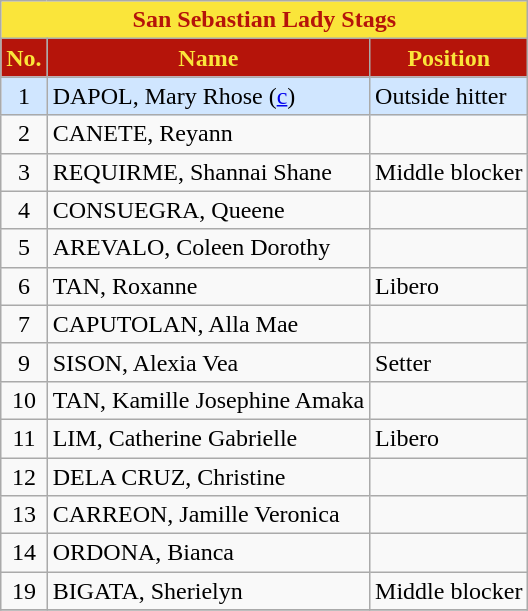<table class="wikitable">
<tr>
<th style="text-align:center; background:#fae53a; color:#b5140a" colspan=3>San Sebastian Lady Stags</th>
</tr>
<tr>
<th style="text-align:center;background:#b5140a; color:#fae53a">No.</th>
<th style="text-align:center;background:#b5140a; color:#fae53a">Name</th>
<th style="text-align:center;background:#b5140a; color:#fae53a">Position</th>
</tr>
<tr style="background:#D0E6FF;">
<td align=center>1</td>
<td>DAPOL, Mary Rhose (<a href='#'>c</a>)</td>
<td>Outside hitter</td>
</tr>
<tr>
<td align=center>2</td>
<td>CANETE, Reyann</td>
<td></td>
</tr>
<tr>
<td align=center>3</td>
<td>REQUIRME, Shannai Shane</td>
<td>Middle blocker</td>
</tr>
<tr>
<td align=center>4</td>
<td>CONSUEGRA, Queene</td>
<td></td>
</tr>
<tr>
<td align=center>5</td>
<td>AREVALO, Coleen Dorothy</td>
<td></td>
</tr>
<tr>
<td align=center>6</td>
<td>TAN, Roxanne</td>
<td>Libero</td>
</tr>
<tr>
<td align=center>7</td>
<td>CAPUTOLAN, Alla Mae</td>
<td></td>
</tr>
<tr>
<td align=center>9</td>
<td>SISON, Alexia Vea</td>
<td>Setter</td>
</tr>
<tr>
<td align=center>10</td>
<td>TAN, Kamille Josephine Amaka</td>
<td></td>
</tr>
<tr>
<td align=center>11</td>
<td>LIM, Catherine Gabrielle</td>
<td>Libero</td>
</tr>
<tr>
<td align=center>12</td>
<td>DELA CRUZ, Christine</td>
<td></td>
</tr>
<tr>
<td align=center>13</td>
<td>CARREON, Jamille Veronica</td>
<td></td>
</tr>
<tr>
<td align=center>14</td>
<td>ORDONA, Bianca</td>
<td></td>
</tr>
<tr>
<td align=center>19</td>
<td>BIGATA, Sherielyn</td>
<td>Middle blocker</td>
</tr>
<tr>
</tr>
</table>
